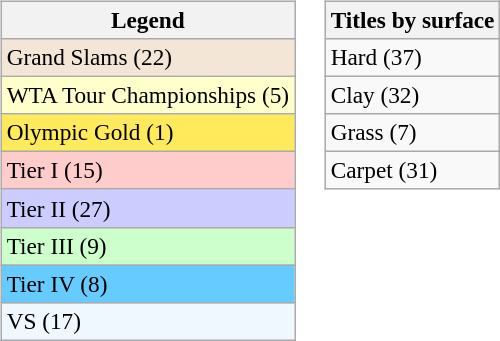<table>
<tr valign=top style=font-size:97%>
<td><br><table class="wikitable">
<tr>
<th>Legend</th>
</tr>
<tr style="background:#f3e6d7;">
<td>Grand Slams (22)</td>
</tr>
<tr style="background:#ffc;">
<td>WTA Tour Championships (5)</td>
</tr>
<tr style="background:#ffea5c;">
<td>Olympic Gold (1)</td>
</tr>
<tr style="background:#fcc;">
<td>Tier I (15)</td>
</tr>
<tr style="background:#ccf;">
<td>Tier II (27)</td>
</tr>
<tr style="background:#cfc;">
<td>Tier III (9)</td>
</tr>
<tr style="background:#6cf;">
<td>Tier IV (8)</td>
</tr>
<tr style="background:#f0f8ff;">
<td>VS (17)</td>
</tr>
</table>
</td>
<td><br><table class="wikitable">
<tr>
<th>Titles by surface</th>
</tr>
<tr>
<td>Hard (37)</td>
</tr>
<tr>
<td>Clay (32)</td>
</tr>
<tr>
<td>Grass (7)</td>
</tr>
<tr>
<td>Carpet (31)</td>
</tr>
</table>
</td>
</tr>
</table>
